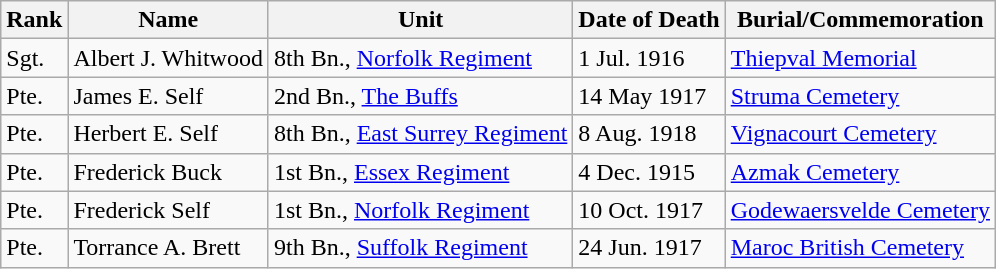<table class="wikitable">
<tr>
<th>Rank</th>
<th>Name</th>
<th>Unit</th>
<th>Date of Death</th>
<th>Burial/Commemoration</th>
</tr>
<tr>
<td>Sgt.</td>
<td>Albert J. Whitwood</td>
<td>8th Bn., <a href='#'>Norfolk Regiment</a></td>
<td>1 Jul. 1916</td>
<td><a href='#'>Thiepval Memorial</a></td>
</tr>
<tr>
<td>Pte.</td>
<td>James E. Self</td>
<td>2nd Bn., <a href='#'>The Buffs</a></td>
<td>14 May 1917</td>
<td><a href='#'>Struma Cemetery</a></td>
</tr>
<tr>
<td>Pte.</td>
<td>Herbert E. Self</td>
<td>8th Bn., <a href='#'>East Surrey Regiment</a></td>
<td>8 Aug. 1918</td>
<td><a href='#'>Vignacourt Cemetery</a></td>
</tr>
<tr>
<td>Pte.</td>
<td>Frederick Buck</td>
<td>1st Bn., <a href='#'>Essex Regiment</a></td>
<td>4 Dec. 1915</td>
<td><a href='#'>Azmak Cemetery</a></td>
</tr>
<tr>
<td>Pte.</td>
<td>Frederick Self</td>
<td>1st Bn., <a href='#'>Norfolk Regiment</a></td>
<td>10 Oct. 1917</td>
<td><a href='#'>Godewaersvelde Cemetery</a></td>
</tr>
<tr>
<td>Pte.</td>
<td>Torrance A. Brett</td>
<td>9th Bn., <a href='#'>Suffolk Regiment</a></td>
<td>24 Jun. 1917</td>
<td><a href='#'>Maroc British Cemetery</a></td>
</tr>
</table>
